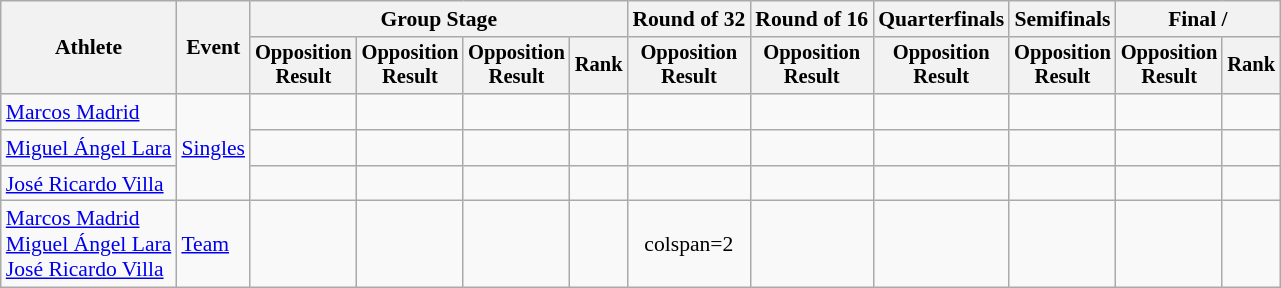<table class="wikitable" style="font-size:90%">
<tr>
<th rowspan=2>Athlete</th>
<th rowspan=2>Event</th>
<th colspan=4>Group Stage</th>
<th>Round of 32</th>
<th>Round of 16</th>
<th>Quarterfinals</th>
<th>Semifinals</th>
<th colspan=2>Final / </th>
</tr>
<tr style="font-size:95%">
<th>Opposition<br>Result</th>
<th>Opposition<br>Result</th>
<th>Opposition<br>Result</th>
<th>Rank</th>
<th>Opposition<br>Result</th>
<th>Opposition<br>Result</th>
<th>Opposition<br>Result</th>
<th>Opposition<br>Result</th>
<th>Opposition<br>Result</th>
<th>Rank</th>
</tr>
<tr align=center>
<td align=left><a href='#'>Marcos Madrid</a></td>
<td align=left rowspan=3><a href='#'>Singles</a></td>
<td></td>
<td></td>
<td></td>
<td></td>
<td></td>
<td></td>
<td></td>
<td></td>
<td></td>
<td></td>
</tr>
<tr align=center>
<td align=left><a href='#'>Miguel Ángel Lara</a></td>
<td></td>
<td></td>
<td></td>
<td></td>
<td></td>
<td></td>
<td></td>
<td></td>
<td></td>
<td></td>
</tr>
<tr align=center>
<td align=left><a href='#'>José Ricardo Villa</a></td>
<td></td>
<td></td>
<td></td>
<td></td>
<td></td>
<td></td>
<td></td>
<td></td>
<td></td>
<td></td>
</tr>
<tr align=center>
<td align=left><a href='#'>Marcos Madrid</a><br><a href='#'>Miguel Ángel Lara</a><br><a href='#'>José Ricardo Villa</a></td>
<td align=left><a href='#'>Team</a></td>
<td></td>
<td></td>
<td></td>
<td></td>
<td>colspan=2 </td>
<td></td>
<td></td>
<td></td>
<td></td>
</tr>
</table>
